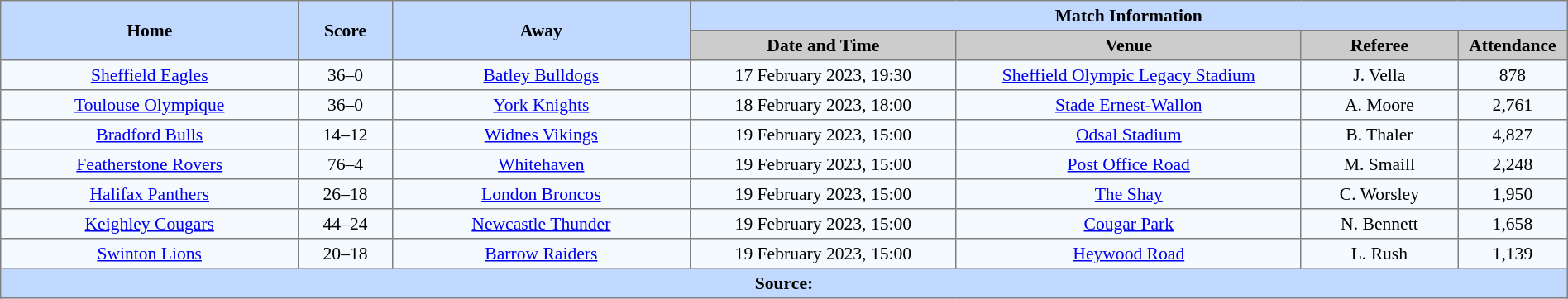<table border=1 style="border-collapse:collapse; font-size:90%; text-align:center;" cellpadding=3 cellspacing=0 width=100%>
<tr bgcolor=#C1D8FF>
<th scope="col" rowspan=2 width=19%>Home</th>
<th scope="col" rowspan=2 width=6%>Score</th>
<th scope="col" rowspan=2 width=19%>Away</th>
<th colspan=6>Match Information</th>
</tr>
<tr bgcolor=#CCCCCC>
<th scope="col" width=17%>Date and Time</th>
<th scope="col" width=22%>Venue</th>
<th scope="col" width=10%>Referee</th>
<th scope="col" width=7%>Attendance</th>
</tr>
<tr bgcolor=#F5FAFF>
<td> <a href='#'>Sheffield Eagles</a></td>
<td>36–0</td>
<td> <a href='#'>Batley Bulldogs</a></td>
<td>17 February 2023, 19:30</td>
<td><a href='#'>Sheffield Olympic Legacy Stadium</a></td>
<td>J. Vella</td>
<td>878</td>
</tr>
<tr bgcolor=#F5FAFF>
<td> <a href='#'>Toulouse Olympique</a></td>
<td>36–0</td>
<td> <a href='#'>York Knights</a></td>
<td>18 February 2023, 18:00</td>
<td><a href='#'>Stade Ernest-Wallon</a></td>
<td>A. Moore</td>
<td>2,761</td>
</tr>
<tr bgcolor=#F5FAFF>
<td> <a href='#'>Bradford Bulls</a></td>
<td>14–12</td>
<td> <a href='#'>Widnes Vikings</a></td>
<td>19 February 2023, 15:00</td>
<td><a href='#'>Odsal Stadium</a></td>
<td>B. Thaler</td>
<td>4,827</td>
</tr>
<tr bgcolor=#F5FAFF>
<td> <a href='#'>Featherstone Rovers</a></td>
<td>76–4</td>
<td> <a href='#'>Whitehaven</a></td>
<td>19 February 2023, 15:00</td>
<td><a href='#'>Post Office Road</a></td>
<td>M. Smaill</td>
<td>2,248</td>
</tr>
<tr bgcolor=#F5FAFF>
<td> <a href='#'>Halifax Panthers</a></td>
<td>26–18</td>
<td> <a href='#'>London Broncos</a></td>
<td>19 February 2023, 15:00</td>
<td><a href='#'>The Shay</a></td>
<td>C. Worsley</td>
<td>1,950</td>
</tr>
<tr bgcolor=#F5FAFF>
<td> <a href='#'>Keighley Cougars</a></td>
<td>44–24</td>
<td> <a href='#'>Newcastle Thunder</a></td>
<td>19 February 2023, 15:00</td>
<td><a href='#'>Cougar Park</a></td>
<td>N. Bennett</td>
<td>1,658</td>
</tr>
<tr bgcolor=#F5FAFF>
<td> <a href='#'>Swinton Lions</a></td>
<td>20–18</td>
<td> <a href='#'>Barrow Raiders</a></td>
<td>19 February 2023, 15:00</td>
<td><a href='#'>Heywood Road</a></td>
<td>L. Rush</td>
<td>1,139</td>
</tr>
<tr style="background:#c1d8ff;">
<th colspan=7>Source:</th>
</tr>
</table>
